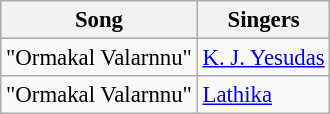<table class="wikitable" style="font-size:95%;">
<tr>
<th>Song</th>
<th>Singers</th>
</tr>
<tr>
<td>"Ormakal Valarnnu"</td>
<td><a href='#'>K. J. Yesudas</a></td>
</tr>
<tr>
<td>"Ormakal Valarnnu"</td>
<td><a href='#'>Lathika</a></td>
</tr>
</table>
